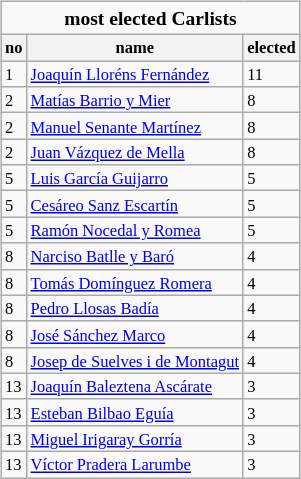<table class=wikitable style="text-align:left; font-size:11px; float:right; margin:5px">
<tr style="font-size: small;">
<td colspan="12" style="text-align:center;"><strong>most elected Carlists</strong></td>
</tr>
<tr>
<th>no</th>
<th>name</th>
<th>elected</th>
</tr>
<tr>
<td>1</td>
<td><a href='#'>Joaquín Lloréns Fernández</a></td>
<td>11</td>
</tr>
<tr>
<td>2</td>
<td><a href='#'>Matías Barrio y Mier</a></td>
<td>8</td>
</tr>
<tr>
<td>2</td>
<td><a href='#'>Manuel Senante Martínez</a></td>
<td>8</td>
</tr>
<tr>
<td>2</td>
<td><a href='#'>Juan Vázquez de Mella</a></td>
<td>8</td>
</tr>
<tr>
<td>5</td>
<td><a href='#'>Luis García Guijarro</a></td>
<td>5</td>
</tr>
<tr>
<td>5</td>
<td><a href='#'>Cesáreo Sanz Escartín</a></td>
<td>5</td>
</tr>
<tr>
<td>5</td>
<td><a href='#'>Ramón Nocedal y Romea</a></td>
<td>5</td>
</tr>
<tr>
<td>8</td>
<td><a href='#'>Narciso Batlle y Baró</a></td>
<td>4</td>
</tr>
<tr>
<td>8</td>
<td><a href='#'>Tomás Domínguez Romera</a></td>
<td>4</td>
</tr>
<tr>
<td>8</td>
<td><a href='#'>Pedro Llosas Badía</a></td>
<td>4</td>
</tr>
<tr>
<td>8</td>
<td><a href='#'>José Sánchez Marco</a></td>
<td>4</td>
</tr>
<tr>
<td>8</td>
<td><a href='#'>Josep de Suelves i de Montagut</a></td>
<td>4</td>
</tr>
<tr>
<td>13</td>
<td><a href='#'>Joaquín Baleztena Ascárate</a></td>
<td>3</td>
</tr>
<tr>
<td>13</td>
<td><a href='#'>Esteban Bilbao Eguía</a></td>
<td>3</td>
</tr>
<tr>
<td>13</td>
<td><a href='#'>Miguel Irigaray Gorría</a></td>
<td>3</td>
</tr>
<tr>
<td>13</td>
<td><a href='#'>Víctor Pradera Larumbe</a></td>
<td>3</td>
</tr>
</table>
